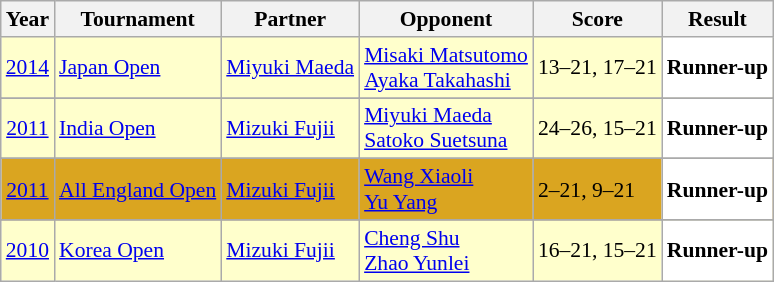<table class="sortable wikitable" style="font-size: 90%;">
<tr>
<th>Year</th>
<th>Tournament</th>
<th>Partner</th>
<th>Opponent</th>
<th>Score</th>
<th>Result</th>
</tr>
<tr style="background:#FFFFCC">
<td align="center"><a href='#'>2014</a></td>
<td align="left"><a href='#'>Japan Open</a></td>
<td align="left"> <a href='#'>Miyuki Maeda</a></td>
<td align="left"> <a href='#'>Misaki Matsutomo</a> <br>  <a href='#'>Ayaka Takahashi</a></td>
<td align="left">13–21, 17–21</td>
<td style="text-align:left; background:white"> <strong>Runner-up</strong></td>
</tr>
<tr>
</tr>
<tr style="background:#FFFFCC">
<td align="center"><a href='#'>2011</a></td>
<td align="left"><a href='#'>India Open</a></td>
<td align="left"> <a href='#'>Mizuki Fujii</a></td>
<td align="left"> <a href='#'>Miyuki Maeda</a> <br>  <a href='#'>Satoko Suetsuna</a></td>
<td align="left">24–26, 15–21</td>
<td style="text-align:left; background:white"> <strong>Runner-up</strong></td>
</tr>
<tr>
</tr>
<tr style="background:#DAA520">
<td align="center"><a href='#'>2011</a></td>
<td align="left"><a href='#'>All England Open</a></td>
<td align="left"> <a href='#'>Mizuki Fujii</a></td>
<td align="left"> <a href='#'>Wang Xiaoli</a> <br>  <a href='#'>Yu Yang</a></td>
<td align="left">2–21, 9–21</td>
<td style="text-align:left; background:white"> <strong>Runner-up</strong></td>
</tr>
<tr>
</tr>
<tr style="background:#FFFFCC">
<td align="center"><a href='#'>2010</a></td>
<td align="left"><a href='#'>Korea Open</a></td>
<td align="left"> <a href='#'>Mizuki Fujii</a></td>
<td align="left"> <a href='#'>Cheng Shu</a> <br>  <a href='#'>Zhao Yunlei</a></td>
<td align="left">16–21, 15–21</td>
<td style="text-align:left; background:white"> <strong>Runner-up</strong></td>
</tr>
</table>
